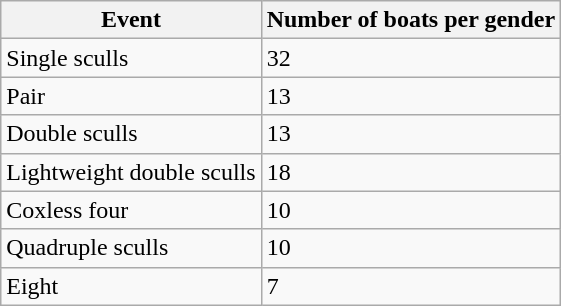<table class="wikitable olympic-schedule rowing">
<tr>
<th>Event</th>
<th>Number of boats per gender</th>
</tr>
<tr>
<td class="event">Single sculls</td>
<td>32</td>
</tr>
<tr>
<td class="event">Pair</td>
<td>13</td>
</tr>
<tr>
<td class="event">Double sculls</td>
<td>13</td>
</tr>
<tr>
<td class="event">Lightweight double sculls</td>
<td>18</td>
</tr>
<tr>
<td class="event">Coxless four</td>
<td>10</td>
</tr>
<tr>
<td class="event">Quadruple sculls</td>
<td>10</td>
</tr>
<tr>
<td class="event">Eight</td>
<td>7</td>
</tr>
</table>
